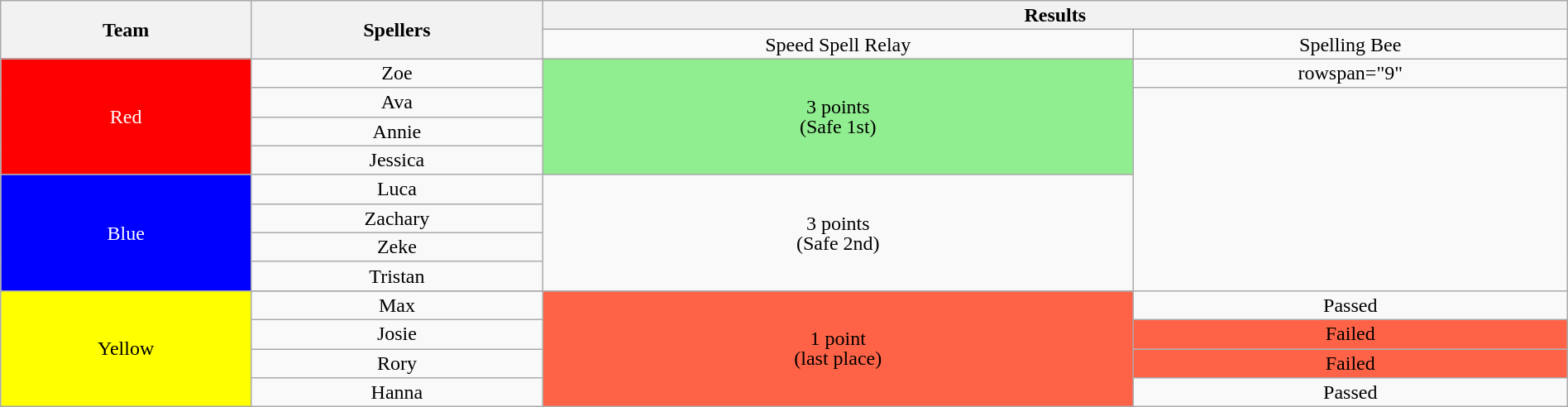<table class="wikitable plainrowheaders" style="text-align:center; line-height:16px; width:100%;">
<tr>
<th rowspan="2">Team</th>
<th rowspan="2">Spellers</th>
<th colspan="2">Results</th>
</tr>
<tr>
<td>Speed Spell Relay</td>
<td>Spelling Bee</td>
</tr>
<tr>
<td rowspan="4" style="background: red; color: white;">Red</td>
<td>Zoe</td>
<td rowspan="4" style="background: lightgreen; color: black;">3 points<br>(Safe 1st)</td>
<td>rowspan="9" </td>
</tr>
<tr>
<td>Ava </td>
</tr>
<tr>
<td>Annie </td>
</tr>
<tr>
<td>Jessica </td>
</tr>
<tr>
<td rowspan="4" style="background: blue; color: white;">Blue</td>
<td>Luca</td>
<td rowspan="4">3 points<br>(Safe 2nd)</td>
</tr>
<tr>
<td>Zachary </td>
</tr>
<tr>
<td>Zeke </td>
</tr>
<tr>
<td>Tristan </td>
</tr>
<tr>
<td rowspan="5" style="background: yellow; color: black;">Yellow</td>
</tr>
<tr>
<td>Max </td>
<td rowspan="4" style="background: tomato; color: black;">1 point<br>(last place)</td>
<td>Passed</td>
</tr>
<tr>
<td>Josie </td>
<td style="background: tomato; color: black;">Failed</td>
</tr>
<tr>
<td>Rory </td>
<td style="background: tomato; color: black;">Failed</td>
</tr>
<tr>
<td>Hanna </td>
<td>Passed</td>
</tr>
</table>
